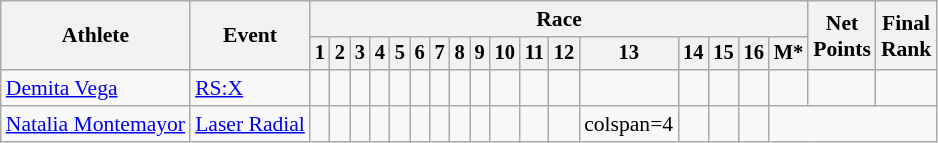<table class="wikitable" style="font-size:90%">
<tr>
<th rowspan=2>Athlete</th>
<th rowspan=2>Event</th>
<th colspan=17>Race</th>
<th rowspan=2>Net<br>Points</th>
<th rowspan=2>Final<br>Rank</th>
</tr>
<tr style="font-size:95%">
<th>1</th>
<th>2</th>
<th>3</th>
<th>4</th>
<th>5</th>
<th>6</th>
<th>7</th>
<th>8</th>
<th>9</th>
<th>10</th>
<th>11</th>
<th>12</th>
<th>13</th>
<th>14</th>
<th>15</th>
<th>16</th>
<th>M*</th>
</tr>
<tr align=center>
<td align=left><a href='#'>Demita Vega</a></td>
<td align=left><a href='#'>RS:X</a></td>
<td></td>
<td></td>
<td></td>
<td></td>
<td></td>
<td></td>
<td></td>
<td></td>
<td></td>
<td></td>
<td></td>
<td></td>
<td></td>
<td></td>
<td></td>
<td></td>
<td></td>
<td></td>
<td></td>
</tr>
<tr align=center>
<td align=left><a href='#'>Natalia Montemayor</a></td>
<td align=left><a href='#'>Laser Radial</a></td>
<td></td>
<td></td>
<td></td>
<td></td>
<td></td>
<td></td>
<td></td>
<td></td>
<td></td>
<td></td>
<td></td>
<td></td>
<td>colspan=4 </td>
<td></td>
<td></td>
<td></td>
</tr>
</table>
